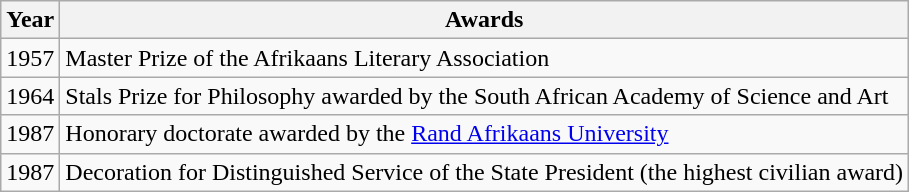<table class="wikitable">
<tr>
<th>Year</th>
<th>Awards</th>
</tr>
<tr>
<td>1957</td>
<td>Master Prize of the Afrikaans Literary Association</td>
</tr>
<tr>
<td>1964</td>
<td>Stals Prize for Philosophy awarded by the South African Academy of Science and Art</td>
</tr>
<tr>
<td>1987</td>
<td>Honorary doctorate awarded by the <a href='#'>Rand Afrikaans University</a></td>
</tr>
<tr>
<td>1987</td>
<td>Decoration for Distinguished Service of the State President (the highest civilian award)</td>
</tr>
</table>
